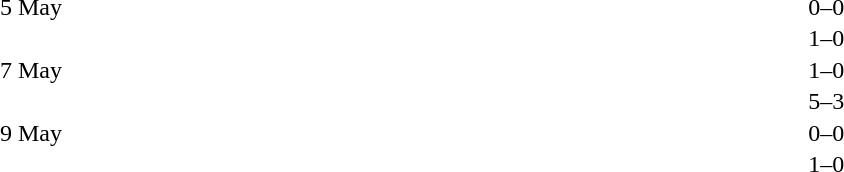<table cellspacing=1 width=70%>
<tr>
<th width=25%></th>
<th width=30%></th>
<th width=15%></th>
<th width=30%></th>
</tr>
<tr>
<td>5 May</td>
<td align=right></td>
<td align=center>0–0</td>
<td></td>
</tr>
<tr>
<td></td>
<td align=right></td>
<td align=center>1–0</td>
<td></td>
</tr>
<tr>
<td>7 May</td>
<td align=right></td>
<td align=center>1–0</td>
<td></td>
</tr>
<tr>
<td></td>
<td align=right></td>
<td align=center>5–3</td>
<td></td>
</tr>
<tr>
<td>9 May</td>
<td align=right></td>
<td align=center>0–0</td>
<td></td>
</tr>
<tr>
<td></td>
<td align=right></td>
<td align=center>1–0</td>
<td></td>
</tr>
</table>
